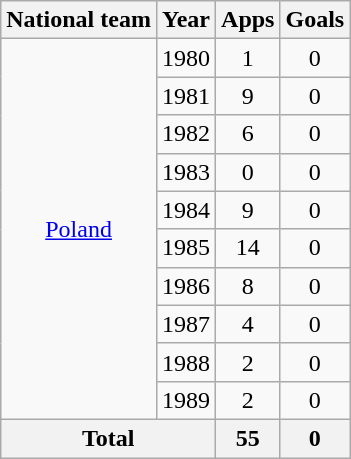<table class="wikitable" style="text-align:center">
<tr>
<th>National team</th>
<th>Year</th>
<th>Apps</th>
<th>Goals</th>
</tr>
<tr>
<td rowspan="10"><a href='#'>Poland</a></td>
<td>1980</td>
<td>1</td>
<td>0</td>
</tr>
<tr>
<td>1981</td>
<td>9</td>
<td>0</td>
</tr>
<tr>
<td>1982</td>
<td>6</td>
<td>0</td>
</tr>
<tr>
<td>1983</td>
<td>0</td>
<td>0</td>
</tr>
<tr>
<td>1984</td>
<td>9</td>
<td>0</td>
</tr>
<tr>
<td>1985</td>
<td>14</td>
<td>0</td>
</tr>
<tr>
<td>1986</td>
<td>8</td>
<td>0</td>
</tr>
<tr>
<td>1987</td>
<td>4</td>
<td>0</td>
</tr>
<tr>
<td>1988</td>
<td>2</td>
<td>0</td>
</tr>
<tr>
<td>1989</td>
<td>2</td>
<td>0</td>
</tr>
<tr>
<th colspan="2">Total</th>
<th>55</th>
<th>0</th>
</tr>
</table>
